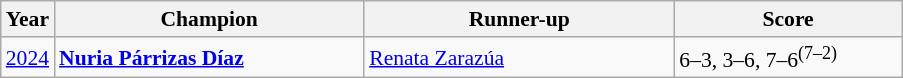<table class="wikitable" style="font-size:90%">
<tr>
<th>Year</th>
<th width="200">Champion</th>
<th width="200">Runner-up</th>
<th width="145">Score</th>
</tr>
<tr>
<td><a href='#'>2024</a></td>
<td> <strong><a href='#'>Nuria Párrizas Díaz</a></strong></td>
<td> <a href='#'>Renata Zarazúa</a></td>
<td>6–3, 3–6, 7–6<sup>(7–2)</sup></td>
</tr>
</table>
